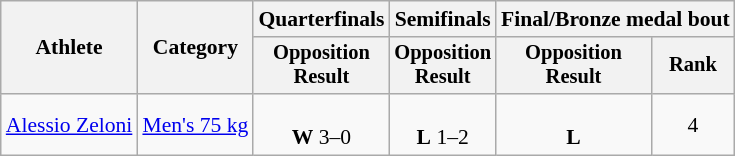<table class="wikitable" style="text-align:center; font-size:90%">
<tr>
<th rowspan=2>Athlete</th>
<th rowspan=2>Category</th>
<th>Quarterfinals</th>
<th>Semifinals</th>
<th colspan=2>Final/Bronze medal bout</th>
</tr>
<tr style="font-size:95%">
<th>Opposition<br>Result</th>
<th>Opposition<br>Result</th>
<th>Opposition<br>Result</th>
<th>Rank</th>
</tr>
<tr>
<td align=left><a href='#'>Alessio Zeloni</a></td>
<td align=left><a href='#'>Men's 75 kg</a></td>
<td><br> <strong>W</strong> 3–0</td>
<td><br> <strong>L</strong> 1–2</td>
<td><br> <strong>L</strong> </td>
<td>4</td>
</tr>
</table>
